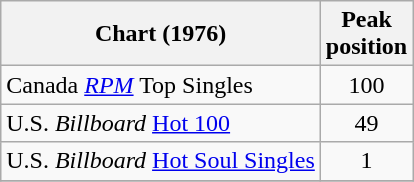<table class="wikitable sortable">
<tr>
<th>Chart (1976)</th>
<th>Peak<br>position</th>
</tr>
<tr>
<td>Canada <em><a href='#'>RPM</a></em> Top Singles</td>
<td style="text-align:center;">100</td>
</tr>
<tr>
<td>U.S. <em>Billboard</em> <a href='#'>Hot 100</a></td>
<td align="center">49</td>
</tr>
<tr>
<td>U.S. <em>Billboard</em> <a href='#'>Hot Soul Singles</a></td>
<td align="center">1</td>
</tr>
<tr>
</tr>
</table>
